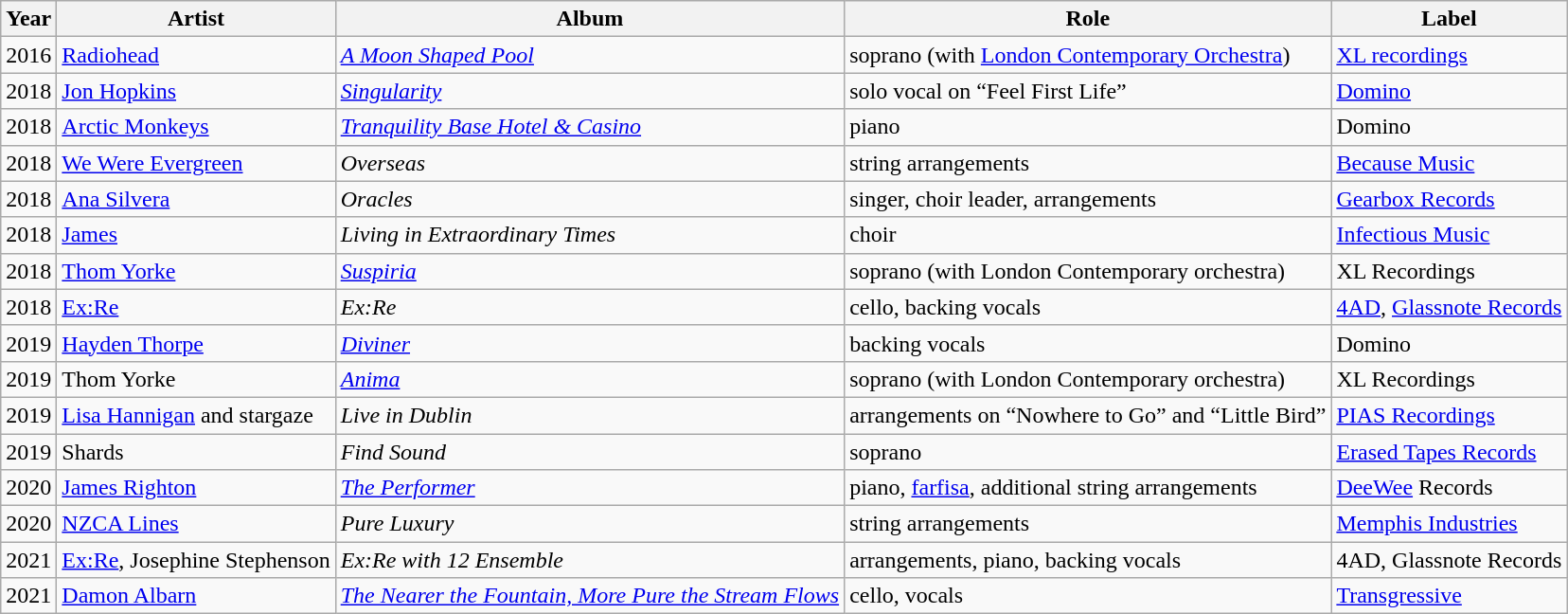<table class="wikitable">
<tr>
<th>Year</th>
<th>Artist</th>
<th>Album</th>
<th>Role</th>
<th>Label</th>
</tr>
<tr>
<td>2016</td>
<td><a href='#'>Radiohead</a></td>
<td><em><a href='#'>A Moon Shaped Pool</a></em></td>
<td>soprano (with <a href='#'>London Contemporary Orchestra</a>)</td>
<td><a href='#'>XL recordings</a></td>
</tr>
<tr>
<td>2018</td>
<td><a href='#'>Jon Hopkins</a></td>
<td><em><a href='#'>Singularity</a></em></td>
<td>solo vocal on “Feel First Life”</td>
<td><a href='#'>Domino</a></td>
</tr>
<tr>
<td>2018</td>
<td><a href='#'>Arctic Monkeys</a></td>
<td><em><a href='#'>Tranquility Base Hotel & Casino</a></em></td>
<td>piano</td>
<td>Domino</td>
</tr>
<tr>
<td>2018</td>
<td><a href='#'>We Were Evergreen</a></td>
<td><em>Overseas</em></td>
<td>string arrangements</td>
<td><a href='#'>Because Music</a></td>
</tr>
<tr>
<td>2018</td>
<td><a href='#'>Ana Silvera</a></td>
<td><em>Oracles</em></td>
<td>singer, choir leader, arrangements</td>
<td><a href='#'>Gearbox Records</a></td>
</tr>
<tr>
<td>2018</td>
<td><a href='#'>James</a></td>
<td><em>Living in Extraordinary Times</em></td>
<td>choir</td>
<td><a href='#'>Infectious Music</a></td>
</tr>
<tr>
<td>2018</td>
<td><a href='#'>Thom Yorke</a></td>
<td><em><a href='#'>Suspiria</a></em></td>
<td>soprano (with London Contemporary orchestra)</td>
<td>XL Recordings</td>
</tr>
<tr>
<td>2018</td>
<td><a href='#'>Ex:Re</a></td>
<td><em>Ex:Re</em></td>
<td>cello, backing vocals</td>
<td><a href='#'>4AD</a>, <a href='#'>Glassnote Records</a></td>
</tr>
<tr>
<td>2019</td>
<td><a href='#'>Hayden Thorpe</a></td>
<td><em><a href='#'>Diviner</a></em></td>
<td>backing vocals</td>
<td>Domino</td>
</tr>
<tr>
<td>2019</td>
<td>Thom Yorke</td>
<td><em><a href='#'>Anima</a></em></td>
<td>soprano (with London Contemporary orchestra)</td>
<td>XL Recordings</td>
</tr>
<tr>
<td>2019</td>
<td><a href='#'>Lisa Hannigan</a> and stargaze</td>
<td><em>Live in Dublin</em></td>
<td>arrangements on “Nowhere to Go” and “Little Bird”</td>
<td><a href='#'>PIAS Recordings</a></td>
</tr>
<tr>
<td>2019</td>
<td>Shards</td>
<td><em>Find Sound</em></td>
<td>soprano</td>
<td><a href='#'>Erased Tapes Records</a></td>
</tr>
<tr>
<td>2020</td>
<td><a href='#'>James Righton</a></td>
<td><em><a href='#'>The Performer</a></em></td>
<td>piano, <a href='#'>farfisa</a>, additional string arrangements</td>
<td><a href='#'>DeeWee</a> Records</td>
</tr>
<tr>
<td>2020</td>
<td><a href='#'>NZCA Lines</a></td>
<td><em>Pure Luxury</em></td>
<td>string arrangements</td>
<td><a href='#'>Memphis Industries</a></td>
</tr>
<tr>
<td>2021</td>
<td><a href='#'>Ex:Re</a>, Josephine Stephenson</td>
<td><em>Ex:Re with 12 Ensemble</em></td>
<td>arrangements, piano, backing vocals</td>
<td>4AD, Glassnote Records</td>
</tr>
<tr>
<td>2021</td>
<td><a href='#'>Damon Albarn</a></td>
<td><em><a href='#'>The Nearer the Fountain, More Pure the Stream Flows</a></em></td>
<td>cello, vocals</td>
<td><a href='#'>Transgressive</a></td>
</tr>
</table>
